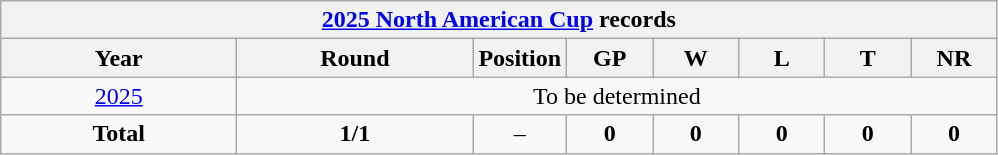<table class="wikitable" style="text-align: center; width=900px;">
<tr>
<th colspan=9><a href='#'>2025 North American Cup</a> records</th>
</tr>
<tr>
<th width=150>Year</th>
<th width=150>Round</th>
<th width=50>Position</th>
<th width=50>GP</th>
<th width=50>W</th>
<th width=50>L</th>
<th width=50>T</th>
<th width=50>NR</th>
</tr>
<tr>
<td> <a href='#'>2025</a></td>
<td colspan= 8>To be determined</td>
</tr>
<tr>
<td><strong>Total</strong></td>
<td><strong>1/1</strong></td>
<td>–</td>
<td><strong>0</strong></td>
<td><strong>0</strong></td>
<td><strong>0</strong></td>
<td><strong>0</strong></td>
<td><strong>0</strong></td>
</tr>
</table>
